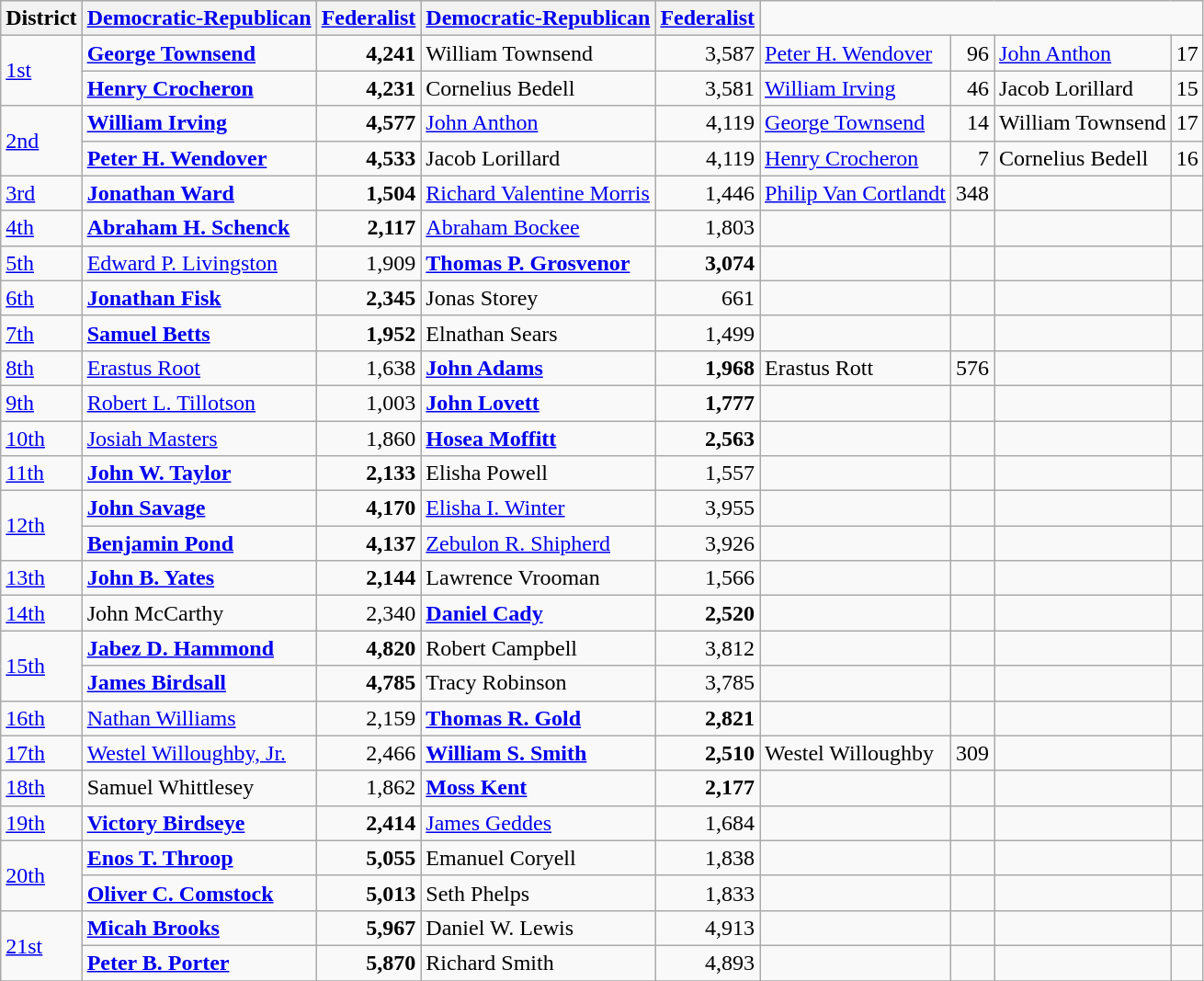<table class=wikitable>
<tr bgcolor=lightgrey>
<th>District</th>
<th><a href='#'>Democratic-Republican</a></th>
<th><a href='#'>Federalist</a></th>
<th><a href='#'>Democratic-Republican</a></th>
<th><a href='#'>Federalist</a></th>
</tr>
<tr>
<td rowspan=2><a href='#'>1st</a></td>
<td><strong><a href='#'>George Townsend</a></strong></td>
<td align="right"><strong>4,241</strong></td>
<td>William Townsend</td>
<td align="right">3,587</td>
<td><a href='#'>Peter H. Wendover</a></td>
<td align="right">96</td>
<td><a href='#'>John Anthon</a></td>
<td align="right">17</td>
</tr>
<tr>
<td><strong><a href='#'>Henry Crocheron</a></strong></td>
<td align="right"><strong>4,231</strong></td>
<td>Cornelius Bedell</td>
<td align="right">3,581</td>
<td><a href='#'>William Irving</a></td>
<td align="right">46</td>
<td>Jacob Lorillard</td>
<td align="right">15</td>
</tr>
<tr>
<td rowspan=2><a href='#'>2nd</a></td>
<td><strong><a href='#'>William Irving</a></strong></td>
<td align="right"><strong>4,577</strong></td>
<td><a href='#'>John Anthon</a></td>
<td align="right">4,119</td>
<td><a href='#'>George Townsend</a></td>
<td align="right">14</td>
<td>William Townsend</td>
<td align="right">17</td>
</tr>
<tr>
<td><strong><a href='#'>Peter H. Wendover</a></strong></td>
<td align="right"><strong>4,533</strong></td>
<td>Jacob Lorillard</td>
<td align="right">4,119</td>
<td><a href='#'>Henry Crocheron</a></td>
<td align="right">7</td>
<td>Cornelius Bedell</td>
<td align="right">16</td>
</tr>
<tr>
<td><a href='#'>3rd</a></td>
<td><strong><a href='#'>Jonathan Ward</a></strong></td>
<td align="right"><strong>1,504</strong></td>
<td><a href='#'>Richard Valentine Morris</a></td>
<td align="right">1,446</td>
<td><a href='#'>Philip Van Cortlandt</a></td>
<td align="right">348</td>
<td></td>
<td></td>
</tr>
<tr>
<td><a href='#'>4th</a></td>
<td><strong><a href='#'>Abraham H. Schenck</a></strong></td>
<td align="right"><strong>2,117</strong></td>
<td><a href='#'>Abraham Bockee</a></td>
<td align="right">1,803</td>
<td></td>
<td></td>
<td></td>
<td></td>
</tr>
<tr>
<td><a href='#'>5th</a></td>
<td><a href='#'>Edward P. Livingston</a></td>
<td align="right">1,909</td>
<td><strong><a href='#'>Thomas P. Grosvenor</a></strong></td>
<td align="right"><strong>3,074</strong></td>
<td></td>
<td></td>
<td></td>
<td></td>
</tr>
<tr>
<td><a href='#'>6th</a></td>
<td><strong><a href='#'>Jonathan Fisk</a></strong></td>
<td align="right"><strong>2,345</strong></td>
<td>Jonas Storey</td>
<td align="right">661</td>
<td></td>
<td></td>
<td></td>
<td></td>
</tr>
<tr>
<td><a href='#'>7th</a></td>
<td><strong><a href='#'>Samuel Betts</a></strong></td>
<td align="right"><strong>1,952</strong></td>
<td>Elnathan Sears</td>
<td align="right">1,499</td>
<td></td>
<td></td>
<td></td>
<td></td>
</tr>
<tr>
<td><a href='#'>8th</a></td>
<td><a href='#'>Erastus Root</a></td>
<td align="right">1,638</td>
<td><strong><a href='#'>John Adams</a></strong></td>
<td align="right"><strong>1,968</strong></td>
<td>Erastus Rott</td>
<td align="right">576</td>
<td></td>
<td></td>
</tr>
<tr>
<td><a href='#'>9th</a></td>
<td><a href='#'>Robert L. Tillotson</a></td>
<td align="right">1,003</td>
<td><strong><a href='#'>John Lovett</a></strong></td>
<td align="right"><strong>1,777</strong></td>
<td></td>
<td></td>
<td></td>
<td></td>
</tr>
<tr>
<td><a href='#'>10th</a></td>
<td><a href='#'>Josiah Masters</a></td>
<td align="right">1,860</td>
<td><strong><a href='#'>Hosea Moffitt</a></strong></td>
<td align="right"><strong>2,563</strong></td>
<td></td>
<td></td>
<td></td>
<td></td>
</tr>
<tr>
<td><a href='#'>11th</a></td>
<td><strong><a href='#'>John W. Taylor</a></strong></td>
<td align="right"><strong>2,133</strong></td>
<td>Elisha Powell</td>
<td align="right">1,557</td>
<td></td>
<td></td>
<td></td>
<td></td>
</tr>
<tr>
<td rowspan=2><a href='#'>12th</a></td>
<td><strong><a href='#'>John Savage</a></strong></td>
<td align="right"><strong>4,170</strong></td>
<td><a href='#'>Elisha I. Winter</a></td>
<td align="right">3,955</td>
<td></td>
<td></td>
<td></td>
<td></td>
</tr>
<tr>
<td><strong><a href='#'>Benjamin Pond</a></strong></td>
<td align="right"><strong>4,137</strong></td>
<td><a href='#'>Zebulon R. Shipherd</a></td>
<td align="right">3,926</td>
<td></td>
<td></td>
<td></td>
<td></td>
</tr>
<tr>
<td><a href='#'>13th</a></td>
<td><strong><a href='#'>John B. Yates</a></strong></td>
<td align="right"><strong>2,144</strong></td>
<td>Lawrence Vrooman</td>
<td align="right">1,566</td>
<td></td>
<td></td>
<td></td>
<td></td>
</tr>
<tr>
<td><a href='#'>14th</a></td>
<td>John McCarthy</td>
<td align="right">2,340</td>
<td><strong><a href='#'>Daniel Cady</a></strong></td>
<td align="right"><strong>2,520</strong></td>
<td></td>
<td></td>
<td></td>
<td></td>
</tr>
<tr>
<td rowspan=2><a href='#'>15th</a></td>
<td><strong><a href='#'>Jabez D. Hammond</a></strong></td>
<td align="right"><strong>4,820</strong></td>
<td>Robert Campbell</td>
<td align="right">3,812</td>
<td></td>
<td></td>
<td></td>
<td></td>
</tr>
<tr>
<td><strong><a href='#'>James Birdsall</a></strong></td>
<td align="right"><strong>4,785</strong></td>
<td>Tracy Robinson</td>
<td align="right">3,785</td>
<td></td>
<td></td>
<td></td>
<td></td>
</tr>
<tr>
<td><a href='#'>16th</a></td>
<td><a href='#'>Nathan Williams</a></td>
<td align="right">2,159</td>
<td><strong><a href='#'>Thomas R. Gold</a></strong></td>
<td align="right"><strong>2,821</strong></td>
<td></td>
<td></td>
<td></td>
<td></td>
</tr>
<tr>
<td><a href='#'>17th</a></td>
<td><a href='#'>Westel Willoughby, Jr.</a></td>
<td align="right">2,466</td>
<td><strong><a href='#'>William S. Smith</a></strong></td>
<td align="right"><strong>2,510</strong></td>
<td>Westel Willoughby</td>
<td align="right">309</td>
<td></td>
<td></td>
</tr>
<tr>
<td><a href='#'>18th</a></td>
<td>Samuel Whittlesey</td>
<td align="right">1,862</td>
<td><strong><a href='#'>Moss Kent</a></strong></td>
<td align="right"><strong>2,177</strong></td>
<td></td>
<td></td>
<td></td>
<td></td>
</tr>
<tr>
<td><a href='#'>19th</a></td>
<td><strong><a href='#'>Victory Birdseye</a></strong></td>
<td align="right"><strong>2,414</strong></td>
<td><a href='#'>James Geddes</a></td>
<td align="right">1,684</td>
<td></td>
<td></td>
<td></td>
<td></td>
</tr>
<tr>
<td rowspan=2><a href='#'>20th</a></td>
<td><strong><a href='#'>Enos T. Throop</a></strong></td>
<td align="right"><strong>5,055</strong></td>
<td>Emanuel Coryell</td>
<td align="right">1,838</td>
<td></td>
<td></td>
<td></td>
<td></td>
</tr>
<tr>
<td><strong><a href='#'>Oliver C. Comstock</a></strong></td>
<td align="right"><strong>5,013</strong></td>
<td>Seth Phelps</td>
<td align="right">1,833</td>
<td></td>
<td></td>
<td></td>
<td></td>
</tr>
<tr>
<td rowspan=2><a href='#'>21st</a></td>
<td><strong><a href='#'>Micah Brooks</a></strong></td>
<td align="right"><strong>5,967</strong></td>
<td>Daniel W. Lewis</td>
<td align="right">4,913</td>
<td></td>
<td></td>
<td></td>
<td></td>
</tr>
<tr>
<td><strong><a href='#'>Peter B. Porter</a></strong></td>
<td align="right"><strong>5,870</strong></td>
<td>Richard Smith</td>
<td align="right">4,893</td>
<td></td>
<td></td>
<td></td>
<td></td>
</tr>
<tr>
</tr>
</table>
